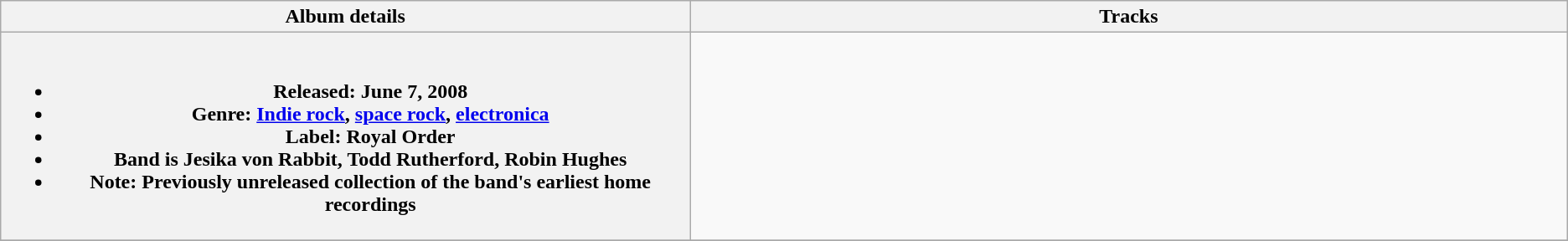<table class="wikitable plainrowheaders" style="text-align:left;">
<tr>
<th style="width:35em;">Album details</th>
<th style="width:45em;">Tracks</th>
</tr>
<tr>
<th scope="row"><br><ul><li>Released: June 7, 2008</li><li>Genre: <a href='#'>Indie rock</a>, <a href='#'>space rock</a>, <a href='#'>electronica</a></li><li>Label: Royal Order</li><li>Band is Jesika von Rabbit, Todd Rutherford, Robin Hughes</li><li>Note: Previously unreleased collection of the band's earliest home recordings</li></ul></th>
<td><br></td>
</tr>
<tr>
</tr>
</table>
